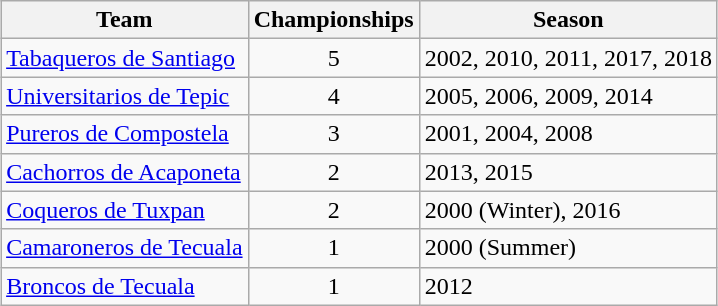<table class="sortable wikitable" style="margin:1em auto;">
<tr>
<th>Team</th>
<th>Championships</th>
<th>Season</th>
</tr>
<tr>
<td><a href='#'>Tabaqueros de Santiago</a></td>
<td style="text-align:center;">5</td>
<td>2002, 2010, 2011, 2017, 2018</td>
</tr>
<tr>
<td><a href='#'>Universitarios de Tepic</a></td>
<td style="text-align:center;">4</td>
<td>2005, 2006, 2009, 2014</td>
</tr>
<tr>
<td><a href='#'>Pureros de Compostela</a></td>
<td style="text-align:center;">3</td>
<td>2001, 2004, 2008</td>
</tr>
<tr>
<td><a href='#'>Cachorros de Acaponeta</a></td>
<td style="text-align:center;">2</td>
<td>2013, 2015</td>
</tr>
<tr>
<td><a href='#'>Coqueros de Tuxpan</a></td>
<td style="text-align:center;">2</td>
<td>2000 (Winter), 2016</td>
</tr>
<tr>
<td><a href='#'>Camaroneros de Tecuala</a></td>
<td style="text-align:center;">1</td>
<td>2000 (Summer)</td>
</tr>
<tr>
<td><a href='#'>Broncos de Tecuala</a></td>
<td style="text-align:center;">1</td>
<td>2012</td>
</tr>
</table>
